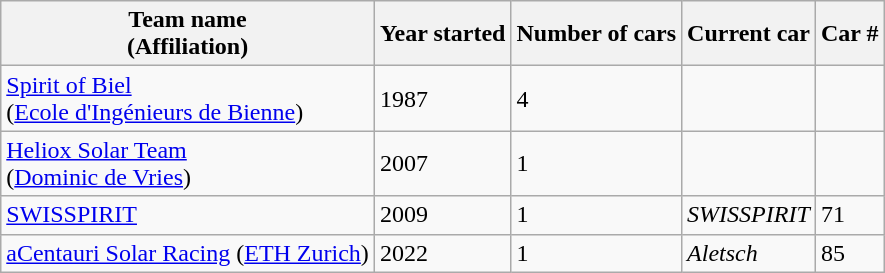<table class="wikitable">
<tr ">
<th><strong>Team name<br>(Affiliation)</strong></th>
<th><strong>Year started</strong></th>
<th><strong>Number of cars</strong></th>
<th><strong>Current car</strong></th>
<th><strong>Car #</strong></th>
</tr>
<tr>
<td><a href='#'>Spirit of Biel</a><br>(<a href='#'>Ecole d'Ingénieurs de Bienne</a>)</td>
<td>1987</td>
<td>4</td>
<td></td>
<td></td>
</tr>
<tr>
<td><a href='#'>Heliox Solar Team</a><br>(<a href='#'>Dominic de Vries</a>)</td>
<td>2007</td>
<td>1</td>
<td></td>
<td></td>
</tr>
<tr>
<td><a href='#'>SWISSPIRIT</a></td>
<td>2009</td>
<td>1</td>
<td><em>SWISSPIRIT</em></td>
<td>71</td>
</tr>
<tr>
<td><a href='#'> aCentauri Solar Racing</a> (<a href='#'>ETH Zurich</a>)</td>
<td>2022</td>
<td>1</td>
<td><em>Aletsch</em></td>
<td>85</td>
</tr>
</table>
